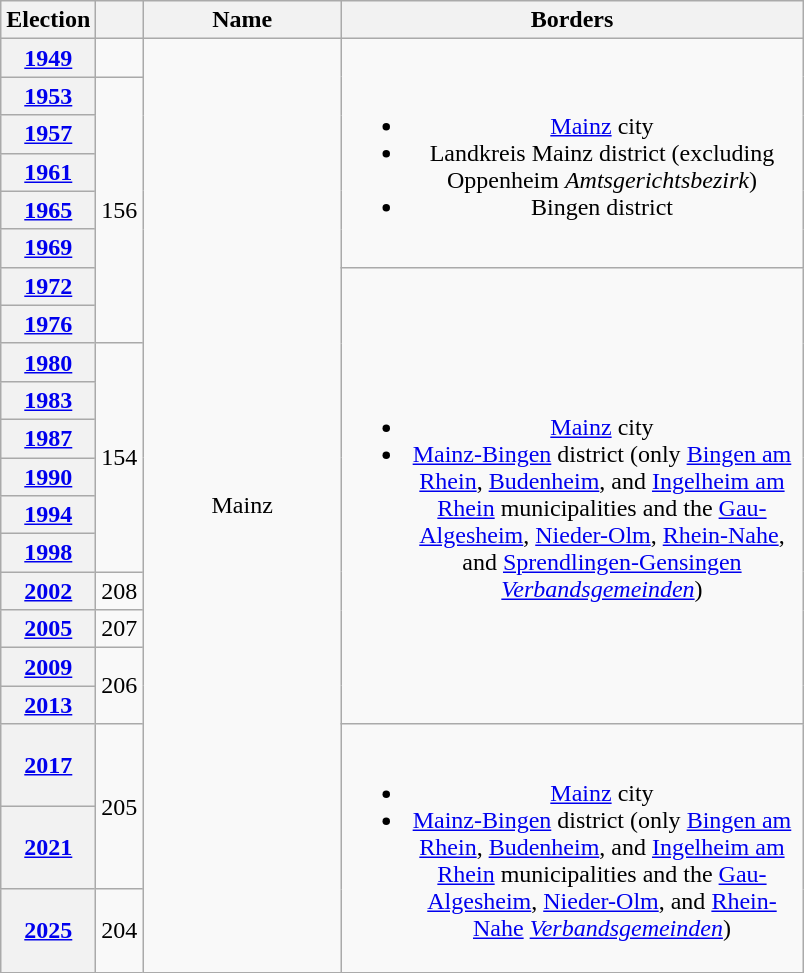<table class=wikitable style="text-align:center">
<tr>
<th>Election</th>
<th></th>
<th width=125px>Name</th>
<th width=300px>Borders</th>
</tr>
<tr>
<th><a href='#'>1949</a></th>
<td></td>
<td rowspan=21>Mainz</td>
<td rowspan=6><br><ul><li><a href='#'>Mainz</a> city</li><li>Landkreis Mainz district (excluding Oppenheim <em>Amtsgerichtsbezirk</em>)</li><li>Bingen district</li></ul></td>
</tr>
<tr>
<th><a href='#'>1953</a></th>
<td rowspan=7>156</td>
</tr>
<tr>
<th><a href='#'>1957</a></th>
</tr>
<tr>
<th><a href='#'>1961</a></th>
</tr>
<tr>
<th><a href='#'>1965</a></th>
</tr>
<tr>
<th><a href='#'>1969</a></th>
</tr>
<tr>
<th><a href='#'>1972</a></th>
<td rowspan=12><br><ul><li><a href='#'>Mainz</a> city</li><li><a href='#'>Mainz-Bingen</a> district (only <a href='#'>Bingen am Rhein</a>, <a href='#'>Budenheim</a>, and <a href='#'>Ingelheim am Rhein</a> municipalities and the <a href='#'>Gau-Algesheim</a>, <a href='#'>Nieder-Olm</a>, <a href='#'>Rhein-Nahe</a>, and <a href='#'>Sprendlingen-Gensingen</a> <em><a href='#'>Verbandsgemeinden</a></em>)</li></ul></td>
</tr>
<tr>
<th><a href='#'>1976</a></th>
</tr>
<tr>
<th><a href='#'>1980</a></th>
<td rowspan=6>154</td>
</tr>
<tr>
<th><a href='#'>1983</a></th>
</tr>
<tr>
<th><a href='#'>1987</a></th>
</tr>
<tr>
<th><a href='#'>1990</a></th>
</tr>
<tr>
<th><a href='#'>1994</a></th>
</tr>
<tr>
<th><a href='#'>1998</a></th>
</tr>
<tr>
<th><a href='#'>2002</a></th>
<td>208</td>
</tr>
<tr>
<th><a href='#'>2005</a></th>
<td>207</td>
</tr>
<tr>
<th><a href='#'>2009</a></th>
<td rowspan=2>206</td>
</tr>
<tr>
<th><a href='#'>2013</a></th>
</tr>
<tr>
<th><a href='#'>2017</a></th>
<td rowspan=2>205</td>
<td rowspan=3><br><ul><li><a href='#'>Mainz</a> city</li><li><a href='#'>Mainz-Bingen</a> district (only <a href='#'>Bingen am Rhein</a>, <a href='#'>Budenheim</a>, and <a href='#'>Ingelheim am Rhein</a> municipalities and the <a href='#'>Gau-Algesheim</a>, <a href='#'>Nieder-Olm</a>, and <a href='#'>Rhein-Nahe</a> <em><a href='#'>Verbandsgemeinden</a></em>)</li></ul></td>
</tr>
<tr>
<th><a href='#'>2021</a></th>
</tr>
<tr>
<th><a href='#'>2025</a></th>
<td>204</td>
</tr>
</table>
